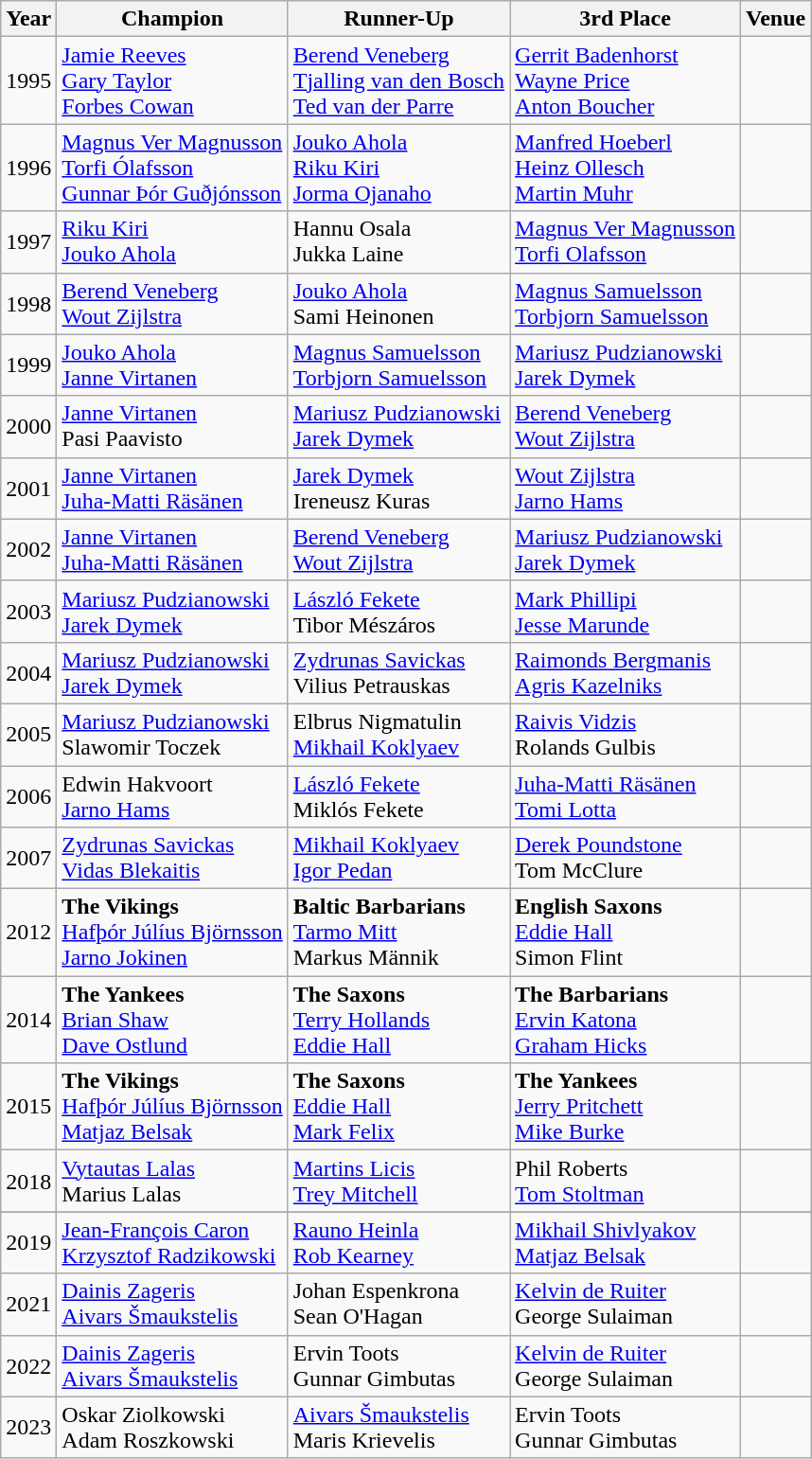<table class="wikitable sortable" style="display: inline-table">
<tr>
<th>Year</th>
<th>Champion</th>
<th>Runner-Up</th>
<th>3rd Place</th>
<th>Venue</th>
</tr>
<tr>
<td>1995</td>
<td> <a href='#'>Jamie Reeves</a><br> <a href='#'>Gary Taylor</a><br> <a href='#'>Forbes Cowan</a></td>
<td> <a href='#'>Berend Veneberg</a><br> <a href='#'>Tjalling van den Bosch</a><br> <a href='#'>Ted van der Parre</a></td>
<td> <a href='#'>Gerrit Badenhorst</a><br> <a href='#'>Wayne Price</a><br> <a href='#'>Anton Boucher</a></td>
<td></td>
</tr>
<tr>
<td>1996</td>
<td> <a href='#'>Magnus Ver Magnusson</a><br> <a href='#'>Torfi Ólafsson</a><br> <a href='#'>Gunnar Þór Guðjónsson</a></td>
<td> <a href='#'>Jouko Ahola</a><br> <a href='#'>Riku Kiri</a><br> <a href='#'>Jorma Ojanaho</a></td>
<td> <a href='#'>Manfred Hoeberl</a><br> <a href='#'>Heinz Ollesch</a><br> <a href='#'>Martin Muhr</a></td>
<td></td>
</tr>
<tr>
<td>1997</td>
<td> <a href='#'>Riku Kiri</a><br> <a href='#'>Jouko Ahola</a></td>
<td> Hannu Osala<br> Jukka Laine</td>
<td> <a href='#'>Magnus Ver Magnusson</a><br> <a href='#'>Torfi Olafsson</a></td>
<td></td>
</tr>
<tr>
<td>1998</td>
<td> <a href='#'>Berend Veneberg</a><br> <a href='#'>Wout Zijlstra</a></td>
<td> <a href='#'>Jouko Ahola</a><br> Sami Heinonen</td>
<td> <a href='#'>Magnus Samuelsson</a><br> <a href='#'>Torbjorn Samuelsson</a></td>
<td></td>
</tr>
<tr>
<td>1999</td>
<td> <a href='#'>Jouko Ahola</a><br> <a href='#'>Janne Virtanen</a></td>
<td> <a href='#'>Magnus Samuelsson</a><br> <a href='#'>Torbjorn Samuelsson</a></td>
<td> <a href='#'>Mariusz Pudzianowski</a><br> <a href='#'>Jarek Dymek</a></td>
<td></td>
</tr>
<tr>
<td>2000</td>
<td> <a href='#'>Janne Virtanen</a><br> Pasi Paavisto</td>
<td> <a href='#'>Mariusz Pudzianowski</a><br> <a href='#'>Jarek Dymek</a></td>
<td> <a href='#'>Berend Veneberg</a><br> <a href='#'>Wout Zijlstra</a></td>
<td></td>
</tr>
<tr>
<td>2001</td>
<td> <a href='#'>Janne Virtanen</a><br> <a href='#'>Juha-Matti Räsänen</a></td>
<td> <a href='#'>Jarek Dymek</a><br> Ireneusz Kuras</td>
<td> <a href='#'>Wout Zijlstra</a><br> <a href='#'>Jarno Hams</a></td>
<td></td>
</tr>
<tr>
<td>2002</td>
<td> <a href='#'>Janne Virtanen</a><br> <a href='#'>Juha-Matti Räsänen</a></td>
<td> <a href='#'>Berend Veneberg</a><br> <a href='#'>Wout Zijlstra</a></td>
<td> <a href='#'>Mariusz Pudzianowski</a><br> <a href='#'>Jarek Dymek</a></td>
<td></td>
</tr>
<tr>
<td>2003</td>
<td> <a href='#'>Mariusz Pudzianowski</a><br> <a href='#'>Jarek Dymek</a></td>
<td> <a href='#'>László Fekete</a><br> Tibor Mészáros</td>
<td> <a href='#'>Mark Phillipi</a><br> <a href='#'>Jesse Marunde</a></td>
<td></td>
</tr>
<tr>
<td>2004</td>
<td> <a href='#'>Mariusz Pudzianowski</a><br> <a href='#'>Jarek Dymek</a></td>
<td> <a href='#'>Zydrunas Savickas</a><br> Vilius Petrauskas</td>
<td> <a href='#'>Raimonds Bergmanis</a><br> <a href='#'>Agris Kazelniks</a></td>
<td></td>
</tr>
<tr>
<td>2005</td>
<td> <a href='#'>Mariusz Pudzianowski</a><br> Slawomir Toczek</td>
<td> Elbrus Nigmatulin<br> <a href='#'>Mikhail Koklyaev</a></td>
<td> <a href='#'>Raivis Vidzis</a><br> Rolands Gulbis</td>
<td></td>
</tr>
<tr>
<td>2006</td>
<td> Edwin Hakvoort<br> <a href='#'>Jarno Hams</a></td>
<td> <a href='#'>László Fekete</a><br> Miklós Fekete</td>
<td> <a href='#'>Juha-Matti Räsänen</a><br> <a href='#'>Tomi Lotta</a></td>
<td></td>
</tr>
<tr>
<td>2007</td>
<td> <a href='#'>Zydrunas Savickas</a><br> <a href='#'>Vidas Blekaitis</a></td>
<td> <a href='#'>Mikhail Koklyaev</a><br> <a href='#'>Igor Pedan</a></td>
<td> <a href='#'>Derek Poundstone</a><br> Tom McClure</td>
<td></td>
</tr>
<tr>
<td>2012 </td>
<td><strong>The Vikings</strong><br> <a href='#'>Hafþór Júlíus Björnsson</a><br> <a href='#'>Jarno Jokinen</a></td>
<td><strong>Baltic Barbarians</strong><br> <a href='#'>Tarmo Mitt</a><br> Markus Männik</td>
<td><strong>English Saxons</strong><br> <a href='#'>Eddie Hall</a><br> Simon Flint</td>
<td></td>
</tr>
<tr>
<td>2014</td>
<td><strong>The Yankees</strong><br> <a href='#'>Brian Shaw</a><br> <a href='#'>Dave Ostlund</a></td>
<td><strong>The Saxons</strong><br> <a href='#'>Terry Hollands</a><br> <a href='#'>Eddie Hall</a></td>
<td><strong>The Barbarians</strong><br> <a href='#'>Ervin Katona</a><br> <a href='#'>Graham Hicks</a></td>
<td></td>
</tr>
<tr>
<td>2015 </td>
<td><strong>The Vikings</strong><br> <a href='#'>Hafþór Júlíus Björnsson</a><br> <a href='#'>Matjaz Belsak</a></td>
<td><strong>The Saxons</strong><br> <a href='#'>Eddie Hall</a><br> <a href='#'>Mark Felix</a></td>
<td><strong>The Yankees</strong><br> <a href='#'>Jerry Pritchett</a><br> <a href='#'>Mike Burke</a></td>
<td></td>
</tr>
<tr>
<td>2018</td>
<td> <a href='#'>Vytautas Lalas</a><br> Marius Lalas</td>
<td> <a href='#'>Martins Licis</a><br> <a href='#'>Trey Mitchell</a></td>
<td> Phil Roberts<br> <a href='#'>Tom Stoltman</a></td>
<td></td>
</tr>
<tr>
</tr>
<tr>
<td>2019</td>
<td> <a href='#'>Jean-François Caron</a><br> <a href='#'>Krzysztof Radzikowski</a></td>
<td> <a href='#'>Rauno Heinla</a><br> <a href='#'>Rob Kearney</a></td>
<td> <a href='#'>Mikhail Shivlyakov</a><br> <a href='#'>Matjaz Belsak</a></td>
<td></td>
</tr>
<tr>
<td>2021</td>
<td> <a href='#'>Dainis Zageris</a><br> <a href='#'>Aivars Šmaukstelis</a></td>
<td> Johan Espenkrona<br> Sean O'Hagan</td>
<td> <a href='#'>Kelvin de Ruiter</a><br> George Sulaiman</td>
<td></td>
</tr>
<tr>
<td>2022</td>
<td> <a href='#'>Dainis Zageris</a><br> <a href='#'>Aivars Šmaukstelis</a></td>
<td> Ervin Toots<br> Gunnar Gimbutas</td>
<td> <a href='#'>Kelvin de Ruiter</a><br> George Sulaiman</td>
<td></td>
</tr>
<tr>
<td>2023</td>
<td> Oskar Ziolkowski<br> Adam Roszkowski</td>
<td> <a href='#'>Aivars Šmaukstelis</a><br> Maris Krievelis</td>
<td> Ervin Toots<br> Gunnar Gimbutas</td>
<td></td>
</tr>
</table>
